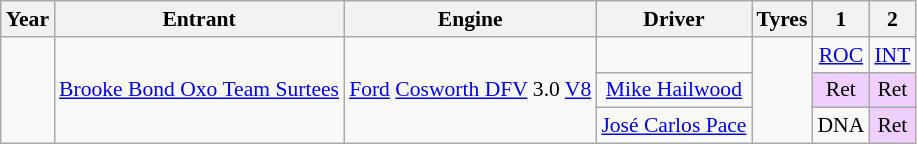<table class="wikitable" style="text-align:center; font-size:90%">
<tr>
<th>Year</th>
<th>Entrant</th>
<th>Engine</th>
<th>Driver</th>
<th>Tyres</th>
<th>1</th>
<th>2</th>
</tr>
<tr>
<td rowspan="3"></td>
<td rowspan="3"><a href='#'>Brooke Bond Oxo Team Surtees</a></td>
<td rowspan="3"><a href='#'>Ford</a> <a href='#'>Cosworth DFV</a> 3.0 <a href='#'>V8</a></td>
<td></td>
<td rowspan="3"></td>
<td><a href='#'>ROC</a></td>
<td><a href='#'>INT</a></td>
</tr>
<tr>
<td><a href='#'>Mike Hailwood</a></td>
<td style="background:#EFCFFF;">Ret</td>
<td style="background:#EFCFFF;">Ret</td>
</tr>
<tr>
<td><a href='#'>José Carlos Pace</a></td>
<td>DNA</td>
<td style="background:#EFCFFF;">Ret</td>
</tr>
</table>
